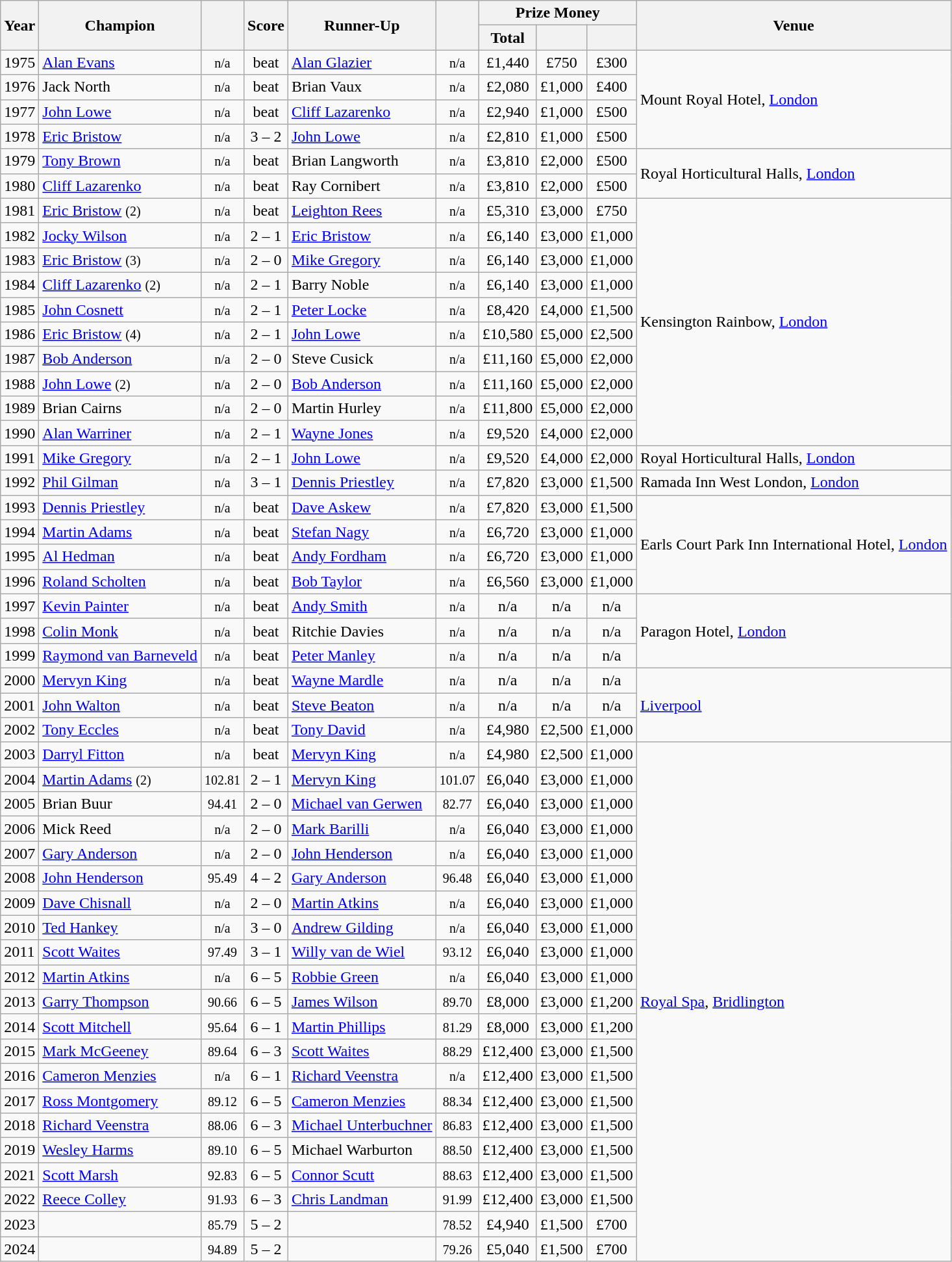<table class="wikitable sortable">
<tr>
<th rowspan=2>Year</th>
<th rowspan=2>Champion</th>
<th rowspan=2></th>
<th rowspan=2>Score</th>
<th rowspan=2>Runner-Up</th>
<th rowspan=2></th>
<th colspan=3>Prize Money</th>
<th rowspan=2>Venue</th>
</tr>
<tr>
<th>Total</th>
<th></th>
<th></th>
</tr>
<tr>
<td>1975</td>
<td> <a href='#'>Alan Evans</a></td>
<td align=center><small><span>n/a</span></small></td>
<td align=center>beat</td>
<td> <a href='#'>Alan Glazier</a></td>
<td align=center><small><span>n/a</span></small></td>
<td align=center>£1,440</td>
<td align=center>£750</td>
<td align=center>£300</td>
<td rowspan=4>Mount Royal Hotel, <a href='#'>London</a></td>
</tr>
<tr>
<td>1976</td>
<td> Jack North</td>
<td align=center><small><span>n/a</span></small></td>
<td align=center>beat</td>
<td> Brian Vaux</td>
<td align=center><small><span>n/a</span></small></td>
<td align=center>£2,080</td>
<td align=center>£1,000</td>
<td align=center>£400</td>
</tr>
<tr>
<td>1977</td>
<td> <a href='#'>John Lowe</a></td>
<td align=center><small><span>n/a</span></small></td>
<td align=center>beat</td>
<td> <a href='#'>Cliff Lazarenko</a></td>
<td align=center><small><span>n/a</span></small></td>
<td align=center>£2,940</td>
<td align=center>£1,000</td>
<td align=center>£500</td>
</tr>
<tr>
<td>1978</td>
<td> <a href='#'>Eric Bristow</a></td>
<td align=center><small><span>n/a</span></small></td>
<td align=center>3 – 2</td>
<td> <a href='#'>John Lowe</a></td>
<td align=center><small><span>n/a</span></small></td>
<td align=center>£2,810</td>
<td align=center>£1,000</td>
<td align=center>£500</td>
</tr>
<tr>
<td>1979</td>
<td> <a href='#'>Tony Brown</a></td>
<td align=center><small><span>n/a</span></small></td>
<td align=center>beat</td>
<td> Brian Langworth</td>
<td align=center><small><span>n/a</span></small></td>
<td align=center>£3,810</td>
<td align=center>£2,000</td>
<td align=center>£500</td>
<td rowspan=2>Royal Horticultural Halls, <a href='#'>London</a></td>
</tr>
<tr>
<td>1980</td>
<td> <a href='#'>Cliff Lazarenko</a></td>
<td align=center><small><span>n/a</span></small></td>
<td align=center>beat</td>
<td> Ray Cornibert</td>
<td align=center><small><span>n/a</span></small></td>
<td align=center>£3,810</td>
<td align=center>£2,000</td>
<td align=center>£500</td>
</tr>
<tr>
<td>1981</td>
<td> <a href='#'>Eric Bristow</a> <small>(2)</small></td>
<td align=center><small><span>n/a</span></small></td>
<td align=center>beat</td>
<td> <a href='#'>Leighton Rees</a></td>
<td align=center><small><span>n/a</span></small></td>
<td align=center>£5,310</td>
<td align=center>£3,000</td>
<td align=center>£750</td>
<td rowspan=10>Kensington Rainbow, <a href='#'>London</a></td>
</tr>
<tr>
<td>1982</td>
<td> <a href='#'>Jocky Wilson</a></td>
<td align=center><small><span>n/a</span></small></td>
<td align=center>2 – 1</td>
<td> <a href='#'>Eric Bristow</a></td>
<td align=center><small><span>n/a</span></small></td>
<td align=center>£6,140</td>
<td align=center>£3,000</td>
<td align=center>£1,000</td>
</tr>
<tr>
<td>1983</td>
<td> <a href='#'>Eric Bristow</a> <small>(3)</small></td>
<td align=center><small><span>n/a</span></small></td>
<td align=center>2 – 0</td>
<td> <a href='#'>Mike Gregory</a></td>
<td align=center><small><span>n/a</span></small></td>
<td align=center>£6,140</td>
<td align=center>£3,000</td>
<td align=center>£1,000</td>
</tr>
<tr>
<td>1984</td>
<td> <a href='#'>Cliff Lazarenko</a> <small>(2)</small></td>
<td align=center><small><span>n/a</span></small></td>
<td align=center>2 – 1</td>
<td> Barry Noble</td>
<td align=center><small><span>n/a</span></small></td>
<td align=center>£6,140</td>
<td align=center>£3,000</td>
<td align=center>£1,000</td>
</tr>
<tr>
<td>1985</td>
<td> <a href='#'>John Cosnett</a></td>
<td align=center><small><span>n/a</span></small></td>
<td align=center>2 – 1</td>
<td> <a href='#'>Peter Locke</a></td>
<td align=center><small><span>n/a</span></small></td>
<td align=center>£8,420</td>
<td align=center>£4,000</td>
<td align=center>£1,500</td>
</tr>
<tr>
<td>1986</td>
<td> <a href='#'>Eric Bristow</a> <small>(4)</small></td>
<td align=center><small><span>n/a</span></small></td>
<td align=center>2 – 1</td>
<td> <a href='#'>John Lowe</a></td>
<td align=center><small><span>n/a</span></small></td>
<td align=center>£10,580</td>
<td align=center>£5,000</td>
<td align=center>£2,500</td>
</tr>
<tr>
<td>1987</td>
<td> <a href='#'>Bob Anderson</a></td>
<td align=center><small><span>n/a</span></small></td>
<td align=center>2 – 0</td>
<td> Steve Cusick</td>
<td align=center><small><span>n/a</span></small></td>
<td align=center>£11,160</td>
<td align=center>£5,000</td>
<td align=center>£2,000</td>
</tr>
<tr>
<td>1988</td>
<td> <a href='#'>John Lowe</a> <small>(2)</small></td>
<td align=center><small><span>n/a</span></small></td>
<td align=center>2 – 0</td>
<td> <a href='#'>Bob Anderson</a></td>
<td align=center><small><span>n/a</span></small></td>
<td align=center>£11,160</td>
<td align=center>£5,000</td>
<td align=center>£2,000</td>
</tr>
<tr>
<td>1989</td>
<td> Brian Cairns</td>
<td align=center><small><span>n/a</span></small></td>
<td align=center>2 – 0</td>
<td> Martin Hurley</td>
<td align=center><small><span>n/a</span></small></td>
<td align=center>£11,800</td>
<td align=center>£5,000</td>
<td align=center>£2,000</td>
</tr>
<tr>
<td>1990</td>
<td> <a href='#'>Alan Warriner</a></td>
<td align=center><small><span>n/a</span></small></td>
<td align=center>2 – 1</td>
<td> <a href='#'>Wayne Jones</a></td>
<td align=center><small><span>n/a</span></small></td>
<td align=center>£9,520</td>
<td align=center>£4,000</td>
<td align=center>£2,000</td>
</tr>
<tr>
<td>1991</td>
<td> <a href='#'>Mike Gregory</a></td>
<td align=center><small><span>n/a</span></small></td>
<td align=center>2 – 1</td>
<td> <a href='#'>John Lowe</a></td>
<td align=center><small><span>n/a</span></small></td>
<td align=center>£9,520</td>
<td align=center>£4,000</td>
<td align=center>£2,000</td>
<td>Royal Horticultural Halls, <a href='#'>London</a></td>
</tr>
<tr>
<td>1992</td>
<td> <a href='#'>Phil Gilman</a></td>
<td align=center><small><span>n/a</span></small></td>
<td align=center>3 – 1</td>
<td> <a href='#'>Dennis Priestley</a></td>
<td align=center><small><span>n/a</span></small></td>
<td align=center>£7,820</td>
<td align=center>£3,000</td>
<td align=center>£1,500</td>
<td>Ramada Inn West London, <a href='#'>London</a></td>
</tr>
<tr>
<td>1993</td>
<td> <a href='#'>Dennis Priestley</a></td>
<td align=center><small><span>n/a</span></small></td>
<td align=center>beat</td>
<td> <a href='#'>Dave Askew</a></td>
<td align=center><small><span>n/a</span></small></td>
<td align=center>£7,820</td>
<td align=center>£3,000</td>
<td align=center>£1,500</td>
<td rowspan=4>Earls Court Park Inn International Hotel, <a href='#'>London</a></td>
</tr>
<tr>
<td>1994</td>
<td> <a href='#'>Martin Adams</a></td>
<td align=center><small><span>n/a</span></small></td>
<td align=center>beat</td>
<td> <a href='#'>Stefan Nagy</a></td>
<td align=center><small><span>n/a</span></small></td>
<td align=center>£6,720</td>
<td align=center>£3,000</td>
<td align=center>£1,000</td>
</tr>
<tr>
<td>1995</td>
<td> <a href='#'>Al Hedman</a></td>
<td align=center><small><span>n/a</span></small></td>
<td align=center>beat</td>
<td> <a href='#'>Andy Fordham</a></td>
<td align=center><small><span>n/a</span></small></td>
<td align=center>£6,720</td>
<td align=center>£3,000</td>
<td align=center>£1,000</td>
</tr>
<tr>
<td>1996</td>
<td> <a href='#'>Roland Scholten</a></td>
<td align=center><small><span>n/a</span></small></td>
<td align=center>beat</td>
<td> <a href='#'>Bob Taylor</a></td>
<td align=center><small><span>n/a</span></small></td>
<td align=center>£6,560</td>
<td align=center>£3,000</td>
<td align=center>£1,000</td>
</tr>
<tr>
<td>1997</td>
<td> <a href='#'>Kevin Painter</a></td>
<td align=center><small><span>n/a</span></small></td>
<td align=center>beat</td>
<td> <a href='#'>Andy Smith</a></td>
<td align=center><small><span>n/a</span></small></td>
<td align=center>n/a</td>
<td align=center>n/a</td>
<td align=center>n/a</td>
<td rowspan=3>Paragon Hotel, <a href='#'>London</a></td>
</tr>
<tr>
<td>1998</td>
<td> <a href='#'>Colin Monk</a></td>
<td align=center><small><span>n/a</span></small></td>
<td align=center>beat</td>
<td> Ritchie Davies</td>
<td align=center><small><span>n/a</span></small></td>
<td align=center>n/a</td>
<td align=center>n/a</td>
<td align=center>n/a</td>
</tr>
<tr>
<td>1999</td>
<td> <a href='#'>Raymond van Barneveld</a></td>
<td align=center><small><span>n/a</span></small></td>
<td align=center>beat</td>
<td> <a href='#'>Peter Manley</a></td>
<td align=center><small><span>n/a</span></small></td>
<td align=center>n/a</td>
<td align=center>n/a</td>
<td align=center>n/a</td>
</tr>
<tr>
<td>2000</td>
<td> <a href='#'>Mervyn King</a></td>
<td align=center><small><span>n/a</span></small></td>
<td align=center>beat</td>
<td> <a href='#'>Wayne Mardle</a></td>
<td align=center><small><span>n/a</span></small></td>
<td align=center>n/a</td>
<td align=center>n/a</td>
<td align=center>n/a</td>
<td rowspan=3><a href='#'>Liverpool</a></td>
</tr>
<tr>
<td>2001</td>
<td> <a href='#'>John Walton</a></td>
<td align=center><small><span>n/a</span></small></td>
<td align=center>beat</td>
<td> <a href='#'>Steve Beaton</a></td>
<td align=center><small><span>n/a</span></small></td>
<td align=center>n/a</td>
<td align=center>n/a</td>
<td align=center>n/a</td>
</tr>
<tr>
<td>2002</td>
<td> <a href='#'>Tony Eccles</a></td>
<td align=center><small><span>n/a</span></small></td>
<td align=center>beat</td>
<td> <a href='#'>Tony David</a></td>
<td align=center><small><span>n/a</span></small></td>
<td align=center>£4,980</td>
<td align=center>£2,500</td>
<td align=center>£1,000</td>
</tr>
<tr>
<td>2003</td>
<td> <a href='#'>Darryl Fitton</a></td>
<td align=center><small><span>n/a</span></small></td>
<td align=center>beat</td>
<td> <a href='#'>Mervyn King</a></td>
<td align=center><small><span>n/a</span></small></td>
<td align=center>£4,980</td>
<td align=center>£2,500</td>
<td align=center>£1,000</td>
<td rowspan=21><a href='#'>Royal Spa</a>, <a href='#'>Bridlington</a></td>
</tr>
<tr>
<td>2004</td>
<td> <a href='#'>Martin Adams</a> <small>(2)</small></td>
<td align=center><small><span>102.81</span></small></td>
<td align=center>2 – 1</td>
<td> <a href='#'>Mervyn King</a></td>
<td align=center><small><span>101.07</span></small></td>
<td align=center>£6,040</td>
<td align=center>£3,000</td>
<td align=center>£1,000</td>
</tr>
<tr>
<td>2005</td>
<td> Brian Buur</td>
<td align=center><small><span>94.41</span></small></td>
<td align=center>2 – 0</td>
<td> <a href='#'>Michael van Gerwen</a></td>
<td align=center><small><span>82.77</span></small></td>
<td align=center>£6,040</td>
<td align=center>£3,000</td>
<td align=center>£1,000</td>
</tr>
<tr>
<td>2006</td>
<td> Mick Reed</td>
<td align=center><small><span>n/a</span></small></td>
<td align=center>2 – 0</td>
<td> <a href='#'>Mark Barilli</a></td>
<td align=center><small><span>n/a</span></small></td>
<td align=center>£6,040</td>
<td align=center>£3,000</td>
<td align=center>£1,000</td>
</tr>
<tr>
<td>2007</td>
<td> <a href='#'>Gary Anderson</a></td>
<td align=center><small><span>n/a</span></small></td>
<td align=center>2 – 0</td>
<td> <a href='#'>John Henderson</a></td>
<td align=center><small><span>n/a</span></small></td>
<td align=center>£6,040</td>
<td align=center>£3,000</td>
<td align=center>£1,000</td>
</tr>
<tr>
<td>2008</td>
<td> <a href='#'>John Henderson</a></td>
<td align=center><small><span>95.49</span></small></td>
<td align=center>4 – 2</td>
<td> <a href='#'>Gary Anderson</a></td>
<td align=center><small><span>96.48</span></small></td>
<td align=center>£6,040</td>
<td align=center>£3,000</td>
<td align=center>£1,000</td>
</tr>
<tr>
<td>2009</td>
<td> <a href='#'>Dave Chisnall</a></td>
<td align=center><small><span>n/a</span></small></td>
<td align=center>2 – 0</td>
<td> <a href='#'>Martin Atkins</a></td>
<td align=center><small><span>n/a</span></small></td>
<td align=center>£6,040</td>
<td align=center>£3,000</td>
<td align=center>£1,000</td>
</tr>
<tr>
<td>2010</td>
<td> <a href='#'>Ted Hankey</a></td>
<td align=center><small><span>n/a</span></small></td>
<td align=center>3 – 0</td>
<td> <a href='#'>Andrew Gilding</a></td>
<td align=center><small><span>n/a</span></small></td>
<td align=center>£6,040</td>
<td align=center>£3,000</td>
<td align=center>£1,000</td>
</tr>
<tr>
<td>2011</td>
<td> <a href='#'>Scott Waites</a></td>
<td align=center><small><span>97.49</span></small></td>
<td align=center>3 – 1</td>
<td> <a href='#'>Willy van de Wiel</a></td>
<td align=center><small><span>93.12</span></small></td>
<td align=center>£6,040</td>
<td align=center>£3,000</td>
<td align=center>£1,000</td>
</tr>
<tr>
<td>2012</td>
<td> <a href='#'>Martin Atkins</a></td>
<td align=center><small><span>n/a</span></small></td>
<td align=center>6 – 5</td>
<td> <a href='#'>Robbie Green</a></td>
<td align=center><small><span>n/a</span></small></td>
<td align=center>£6,040</td>
<td align=center>£3,000</td>
<td align=center>£1,000</td>
</tr>
<tr>
<td>2013</td>
<td> <a href='#'>Garry Thompson</a></td>
<td align=center><small><span>90.66</span></small></td>
<td align=center>6 – 5</td>
<td> <a href='#'>James Wilson</a></td>
<td align=center><small><span>89.70</span></small></td>
<td align=center>£8,000</td>
<td align=center>£3,000</td>
<td align=center>£1,200</td>
</tr>
<tr>
<td>2014</td>
<td> <a href='#'>Scott Mitchell</a></td>
<td align=center><small><span>95.64</span></small></td>
<td align=center>6 – 1</td>
<td> <a href='#'>Martin Phillips</a></td>
<td align=center><small><span>81.29</span></small></td>
<td align=center>£8,000</td>
<td align=center>£3,000</td>
<td align=center>£1,200</td>
</tr>
<tr>
<td>2015</td>
<td> <a href='#'>Mark McGeeney</a></td>
<td align=center><small><span>89.64</span></small></td>
<td align=center>6 – 3</td>
<td> <a href='#'>Scott Waites</a></td>
<td align=center><small><span>88.29</span></small></td>
<td align=center>£12,400</td>
<td align=center>£3,000</td>
<td align=center>£1,500</td>
</tr>
<tr>
<td>2016</td>
<td> <a href='#'>Cameron Menzies</a></td>
<td align=center><small><span>n/a</span></small></td>
<td align=center>6 – 1</td>
<td> <a href='#'>Richard Veenstra</a></td>
<td align=center><small><span>n/a</span></small></td>
<td align=center>£12,400</td>
<td align=center>£3,000</td>
<td align=center>£1,500</td>
</tr>
<tr>
<td>2017</td>
<td> <a href='#'>Ross Montgomery</a></td>
<td align=center><small><span>89.12</span></small></td>
<td align=center>6 – 5</td>
<td> <a href='#'>Cameron Menzies</a></td>
<td align=center><small><span>88.34</span></small></td>
<td align=center>£12,400</td>
<td align=center>£3,000</td>
<td align=center>£1,500</td>
</tr>
<tr>
<td>2018</td>
<td> <a href='#'>Richard Veenstra</a></td>
<td align=center><small><span>88.06</span></small></td>
<td align=center>6 – 3</td>
<td> <a href='#'>Michael Unterbuchner</a></td>
<td align=center><small><span>86.83</span></small></td>
<td align=center>£12,400</td>
<td align=center>£3,000</td>
<td align=center>£1,500</td>
</tr>
<tr>
<td>2019</td>
<td> <a href='#'>Wesley Harms</a></td>
<td align=center><small><span>89.10</span></small></td>
<td align=center>6 – 5</td>
<td> Michael Warburton</td>
<td align=center><small><span>88.50</span></small></td>
<td align=center>£12,400</td>
<td align=center>£3,000</td>
<td align=center>£1,500</td>
</tr>
<tr>
<td>2021</td>
<td> <a href='#'>Scott Marsh</a></td>
<td align=center><small><span>92.83</span></small></td>
<td align=center>6 – 5</td>
<td> <a href='#'>Connor Scutt</a></td>
<td align=center><small><span>88.63</span></small></td>
<td align=center>£12,400</td>
<td align=center>£3,000</td>
<td align=center>£1,500</td>
</tr>
<tr>
<td>2022</td>
<td> <a href='#'>Reece Colley</a></td>
<td align=center><small><span>91.93</span></small></td>
<td align=center>6 – 3</td>
<td> <a href='#'>Chris Landman</a></td>
<td align=center><small><span>91.99</span></small></td>
<td align=center>£12,400</td>
<td align=center>£3,000</td>
<td align=center>£1,500</td>
</tr>
<tr>
<td>2023</td>
<td></td>
<td align=center><small><span>85.79</span></small></td>
<td align=center>5 – 2</td>
<td></td>
<td align=center><small><span>78.52</span></small></td>
<td align=center>£4,940</td>
<td align=center>£1,500</td>
<td align=center>£700</td>
</tr>
<tr>
<td>2024</td>
<td></td>
<td align=center><small><span>94.89</span></small></td>
<td align=center>5 – 2</td>
<td></td>
<td align=center><small><span>79.26</span></small></td>
<td align=center>£5,040</td>
<td align=center>£1,500</td>
<td align=center>£700</td>
</tr>
</table>
